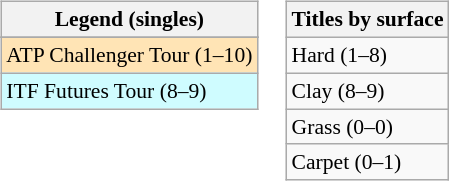<table>
<tr valign=top>
<td><br><table class=wikitable style=font-size:90%>
<tr>
<th>Legend (singles)</th>
</tr>
<tr bgcolor=e5d1cb>
</tr>
<tr bgcolor=moccasin>
<td>ATP Challenger Tour (1–10)</td>
</tr>
<tr bgcolor=cffcff>
<td>ITF Futures Tour (8–9)</td>
</tr>
</table>
</td>
<td><br><table class=wikitable style=font-size:90%>
<tr>
<th>Titles by surface</th>
</tr>
<tr>
<td>Hard (1–8)</td>
</tr>
<tr>
<td>Clay (8–9)</td>
</tr>
<tr>
<td>Grass (0–0)</td>
</tr>
<tr>
<td>Carpet (0–1)</td>
</tr>
</table>
</td>
</tr>
</table>
